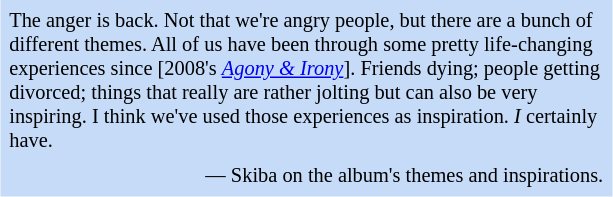<table class="toccolours" style="float: right; margin-left: 1em; margin-right: 2em; font-size: 85%; background:#c6dbf7; color:black; width:30em; max-width: 40%;" cellspacing="5">
<tr>
<td style="text-align: left;">The anger is back. Not that we're angry people, but there are a bunch of different themes. All of us have been through some pretty life-changing experiences since [2008's <em><a href='#'>Agony & Irony</a></em>]. Friends dying; people getting divorced; things that really are rather jolting but can also be very inspiring. I think we've used those experiences as inspiration. <em>I</em> certainly have.</td>
</tr>
<tr>
<td style="text-align: right;">— Skiba on the album's themes and inspirations.</td>
</tr>
</table>
